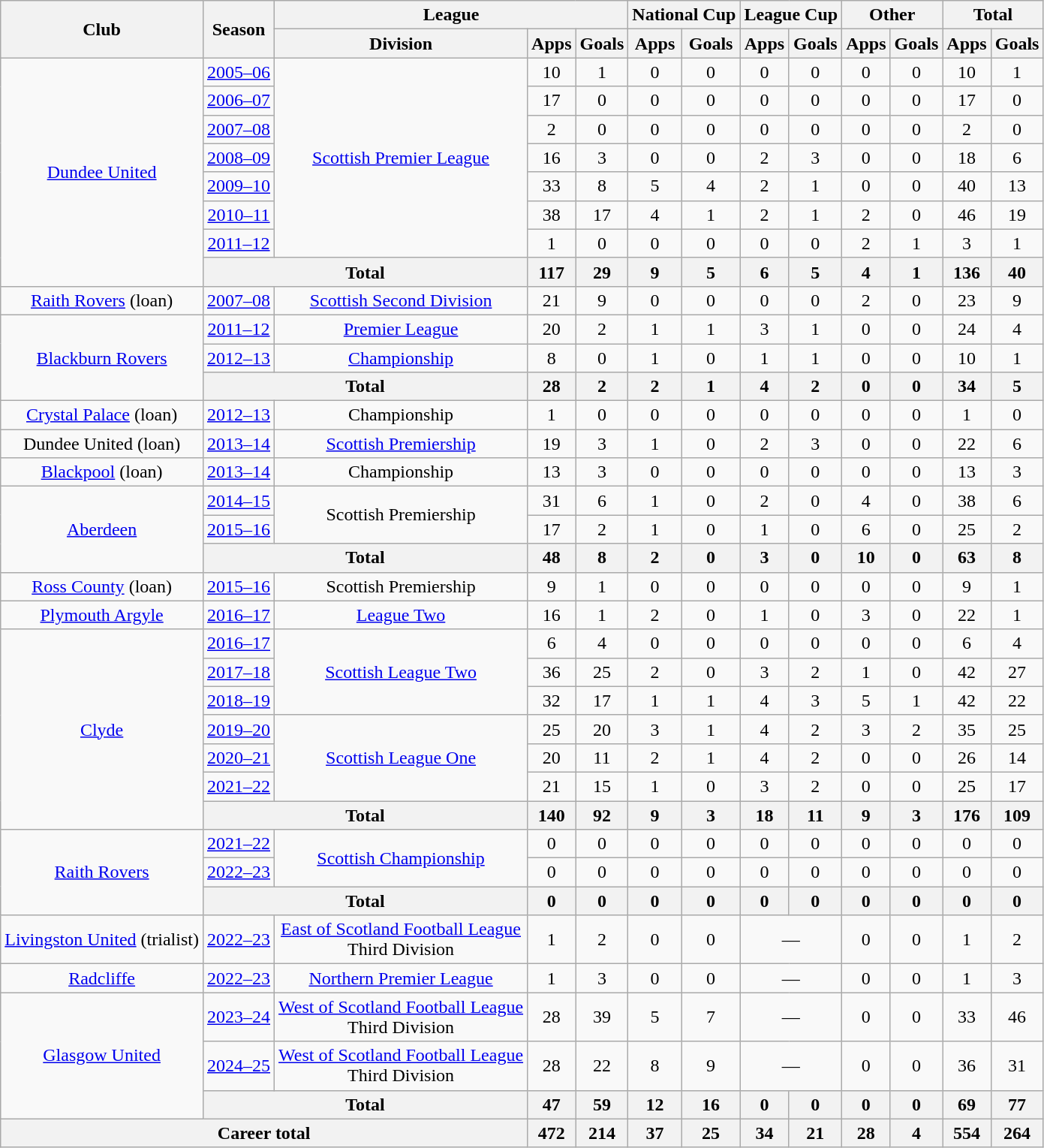<table class="wikitable" style="text-align: center;">
<tr>
<th rowspan="2">Club</th>
<th rowspan="2">Season</th>
<th colspan="3">League</th>
<th colspan="2">National Cup</th>
<th colspan="2">League Cup</th>
<th colspan="2">Other</th>
<th colspan="2">Total</th>
</tr>
<tr>
<th>Division</th>
<th>Apps</th>
<th>Goals</th>
<th>Apps</th>
<th>Goals</th>
<th>Apps</th>
<th>Goals</th>
<th>Apps</th>
<th>Goals</th>
<th>Apps</th>
<th>Goals</th>
</tr>
<tr>
<td rowspan="8"><a href='#'>Dundee United</a></td>
<td><a href='#'>2005–06</a></td>
<td rowspan="7"><a href='#'>Scottish Premier League</a></td>
<td>10</td>
<td>1</td>
<td>0</td>
<td>0</td>
<td>0</td>
<td>0</td>
<td>0</td>
<td>0</td>
<td>10</td>
<td>1</td>
</tr>
<tr>
<td><a href='#'>2006–07</a></td>
<td>17</td>
<td>0</td>
<td>0</td>
<td>0</td>
<td>0</td>
<td>0</td>
<td>0</td>
<td>0</td>
<td>17</td>
<td>0</td>
</tr>
<tr>
<td><a href='#'>2007–08</a></td>
<td>2</td>
<td>0</td>
<td>0</td>
<td>0</td>
<td>0</td>
<td>0</td>
<td>0</td>
<td>0</td>
<td>2</td>
<td>0</td>
</tr>
<tr>
<td><a href='#'>2008–09</a></td>
<td>16</td>
<td>3</td>
<td>0</td>
<td>0</td>
<td>2</td>
<td>3</td>
<td>0</td>
<td>0</td>
<td>18</td>
<td>6</td>
</tr>
<tr>
<td><a href='#'>2009–10</a></td>
<td>33</td>
<td>8</td>
<td>5</td>
<td>4</td>
<td>2</td>
<td>1</td>
<td>0</td>
<td>0</td>
<td>40</td>
<td>13</td>
</tr>
<tr>
<td><a href='#'>2010–11</a></td>
<td>38</td>
<td>17</td>
<td>4</td>
<td>1</td>
<td>2</td>
<td>1</td>
<td>2</td>
<td>0</td>
<td>46</td>
<td>19</td>
</tr>
<tr>
<td><a href='#'>2011–12</a></td>
<td>1</td>
<td>0</td>
<td>0</td>
<td>0</td>
<td>0</td>
<td>0</td>
<td>2</td>
<td>1</td>
<td>3</td>
<td>1</td>
</tr>
<tr>
<th colspan="2">Total</th>
<th>117</th>
<th>29</th>
<th>9</th>
<th>5</th>
<th>6</th>
<th>5</th>
<th>4</th>
<th>1</th>
<th>136</th>
<th>40</th>
</tr>
<tr>
<td><a href='#'>Raith Rovers</a> (loan)</td>
<td><a href='#'>2007–08</a></td>
<td><a href='#'>Scottish Second Division</a></td>
<td>21</td>
<td>9</td>
<td>0</td>
<td>0</td>
<td>0</td>
<td>0</td>
<td>2</td>
<td>0</td>
<td>23</td>
<td>9</td>
</tr>
<tr>
<td rowspan="3"><a href='#'>Blackburn Rovers</a></td>
<td><a href='#'>2011–12</a></td>
<td><a href='#'>Premier League</a></td>
<td>20</td>
<td>2</td>
<td>1</td>
<td>1</td>
<td>3</td>
<td>1</td>
<td>0</td>
<td>0</td>
<td>24</td>
<td>4</td>
</tr>
<tr>
<td><a href='#'>2012–13</a></td>
<td><a href='#'>Championship</a></td>
<td>8</td>
<td>0</td>
<td>1</td>
<td>0</td>
<td>1</td>
<td>1</td>
<td>0</td>
<td>0</td>
<td>10</td>
<td>1</td>
</tr>
<tr>
<th colspan="2">Total</th>
<th>28</th>
<th>2</th>
<th>2</th>
<th>1</th>
<th>4</th>
<th>2</th>
<th>0</th>
<th>0</th>
<th>34</th>
<th>5</th>
</tr>
<tr>
<td><a href='#'>Crystal Palace</a> (loan)</td>
<td><a href='#'>2012–13</a></td>
<td>Championship</td>
<td>1</td>
<td>0</td>
<td>0</td>
<td>0</td>
<td>0</td>
<td>0</td>
<td>0</td>
<td>0</td>
<td>1</td>
<td>0</td>
</tr>
<tr>
<td>Dundee United (loan)</td>
<td><a href='#'>2013–14</a></td>
<td><a href='#'>Scottish Premiership</a></td>
<td>19</td>
<td>3</td>
<td>1</td>
<td>0</td>
<td>2</td>
<td>3</td>
<td>0</td>
<td>0</td>
<td>22</td>
<td>6</td>
</tr>
<tr>
<td><a href='#'>Blackpool</a> (loan)</td>
<td><a href='#'>2013–14</a></td>
<td>Championship</td>
<td>13</td>
<td>3</td>
<td>0</td>
<td>0</td>
<td>0</td>
<td>0</td>
<td>0</td>
<td>0</td>
<td>13</td>
<td>3</td>
</tr>
<tr>
<td rowspan="3"><a href='#'>Aberdeen</a></td>
<td><a href='#'>2014–15</a></td>
<td rowspan="2">Scottish Premiership</td>
<td>31</td>
<td>6</td>
<td>1</td>
<td>0</td>
<td>2</td>
<td>0</td>
<td>4</td>
<td>0</td>
<td>38</td>
<td>6</td>
</tr>
<tr>
<td><a href='#'>2015–16</a></td>
<td>17</td>
<td>2</td>
<td>1</td>
<td>0</td>
<td>1</td>
<td>0</td>
<td>6</td>
<td>0</td>
<td>25</td>
<td>2</td>
</tr>
<tr>
<th colspan="2">Total</th>
<th>48</th>
<th>8</th>
<th>2</th>
<th>0</th>
<th>3</th>
<th>0</th>
<th>10</th>
<th>0</th>
<th>63</th>
<th>8</th>
</tr>
<tr>
<td><a href='#'>Ross County</a> (loan)</td>
<td><a href='#'>2015–16</a></td>
<td>Scottish Premiership</td>
<td>9</td>
<td>1</td>
<td>0</td>
<td>0</td>
<td>0</td>
<td>0</td>
<td>0</td>
<td>0</td>
<td>9</td>
<td>1</td>
</tr>
<tr>
<td><a href='#'>Plymouth Argyle</a></td>
<td><a href='#'>2016–17</a></td>
<td><a href='#'>League Two</a></td>
<td>16</td>
<td>1</td>
<td>2</td>
<td>0</td>
<td>1</td>
<td>0</td>
<td>3</td>
<td>0</td>
<td>22</td>
<td>1</td>
</tr>
<tr>
<td rowspan="7"><a href='#'>Clyde</a></td>
<td><a href='#'>2016–17</a></td>
<td rowspan="3"><a href='#'>Scottish League Two</a></td>
<td>6</td>
<td>4</td>
<td>0</td>
<td>0</td>
<td>0</td>
<td>0</td>
<td>0</td>
<td>0</td>
<td>6</td>
<td>4</td>
</tr>
<tr>
<td><a href='#'>2017–18</a></td>
<td>36</td>
<td>25</td>
<td>2</td>
<td>0</td>
<td>3</td>
<td>2</td>
<td>1</td>
<td>0</td>
<td>42</td>
<td>27</td>
</tr>
<tr>
<td><a href='#'>2018–19</a></td>
<td>32</td>
<td>17</td>
<td>1</td>
<td>1</td>
<td>4</td>
<td>3</td>
<td>5</td>
<td>1</td>
<td>42</td>
<td>22</td>
</tr>
<tr>
<td><a href='#'>2019–20</a></td>
<td rowspan=3><a href='#'>Scottish League One</a></td>
<td>25</td>
<td>20</td>
<td>3</td>
<td>1</td>
<td>4</td>
<td>2</td>
<td>3</td>
<td>2</td>
<td>35</td>
<td>25</td>
</tr>
<tr>
<td><a href='#'>2020–21</a></td>
<td>20</td>
<td>11</td>
<td>2</td>
<td>1</td>
<td>4</td>
<td>2</td>
<td>0</td>
<td>0</td>
<td>26</td>
<td>14</td>
</tr>
<tr>
<td><a href='#'>2021–22</a></td>
<td>21</td>
<td>15</td>
<td>1</td>
<td>0</td>
<td>3</td>
<td>2</td>
<td>0</td>
<td>0</td>
<td>25</td>
<td>17</td>
</tr>
<tr>
<th colspan="2">Total</th>
<th>140</th>
<th>92</th>
<th>9</th>
<th>3</th>
<th>18</th>
<th>11</th>
<th>9</th>
<th>3</th>
<th>176</th>
<th>109</th>
</tr>
<tr>
<td rowspan="3"><a href='#'>Raith Rovers</a></td>
<td><a href='#'>2021–22</a></td>
<td rowspan="2"><a href='#'>Scottish Championship</a></td>
<td>0</td>
<td>0</td>
<td>0</td>
<td>0</td>
<td>0</td>
<td>0</td>
<td>0</td>
<td>0</td>
<td>0</td>
<td>0</td>
</tr>
<tr>
<td><a href='#'>2022–23</a></td>
<td>0</td>
<td>0</td>
<td>0</td>
<td>0</td>
<td>0</td>
<td>0</td>
<td>0</td>
<td>0</td>
<td>0</td>
<td>0</td>
</tr>
<tr>
<th colspan="2">Total</th>
<th>0</th>
<th>0</th>
<th>0</th>
<th>0</th>
<th>0</th>
<th>0</th>
<th>0</th>
<th>0</th>
<th>0</th>
<th>0</th>
</tr>
<tr>
<td><a href='#'>Livingston United</a> (trialist)</td>
<td><a href='#'>2022–23</a></td>
<td><a href='#'>East of Scotland Football League</a><br>Third Division</td>
<td>1</td>
<td>2</td>
<td>0</td>
<td>0</td>
<td colspan="2">—</td>
<td>0</td>
<td>0</td>
<td>1</td>
<td>2</td>
</tr>
<tr>
<td><a href='#'>Radcliffe</a></td>
<td><a href='#'>2022–23</a></td>
<td><a href='#'>Northern Premier League</a></td>
<td>1</td>
<td>3</td>
<td>0</td>
<td>0</td>
<td colspan="2">—</td>
<td>0</td>
<td>0</td>
<td>1</td>
<td>3</td>
</tr>
<tr>
<td rowspan="3"><a href='#'>Glasgow United</a></td>
<td><a href='#'>2023–24</a></td>
<td><a href='#'>West of Scotland Football League</a><br>Third Division</td>
<td>28</td>
<td>39</td>
<td>5</td>
<td>7</td>
<td colspan="2">—</td>
<td>0</td>
<td>0</td>
<td>33</td>
<td>46</td>
</tr>
<tr>
<td><a href='#'>2024–25</a></td>
<td><a href='#'>West of Scotland Football League</a><br>Third Division</td>
<td>28</td>
<td>22</td>
<td>8</td>
<td>9</td>
<td colspan="2">—</td>
<td>0</td>
<td>0</td>
<td>36</td>
<td>31</td>
</tr>
<tr>
<th colspan="2">Total</th>
<th>47</th>
<th>59</th>
<th>12</th>
<th>16</th>
<th>0</th>
<th>0</th>
<th>0</th>
<th>0</th>
<th>69</th>
<th>77</th>
</tr>
<tr>
<th colspan="3">Career total</th>
<th>472</th>
<th>214</th>
<th>37</th>
<th>25</th>
<th>34</th>
<th>21</th>
<th>28</th>
<th>4</th>
<th>554</th>
<th>264</th>
</tr>
</table>
